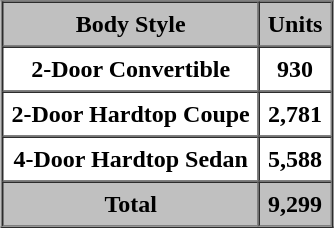<table border="1" cellpadding="5" cellspacing="0" style="margin:auto;">
<tr>
<th style="background:silver;">Body Style</th>
<th style="background:silver;">Units</th>
</tr>
<tr>
<th align="centered">2-Door Convertible</th>
<th>930</th>
</tr>
<tr>
<th align="centered">2-Door Hardtop Coupe</th>
<th>2,781</th>
</tr>
<tr>
<th align="centered">4-Door Hardtop Sedan</th>
<th>5,588</th>
</tr>
<tr>
<th style="background:silver;">Total</th>
<th style="background:silver;">9,299</th>
</tr>
</table>
